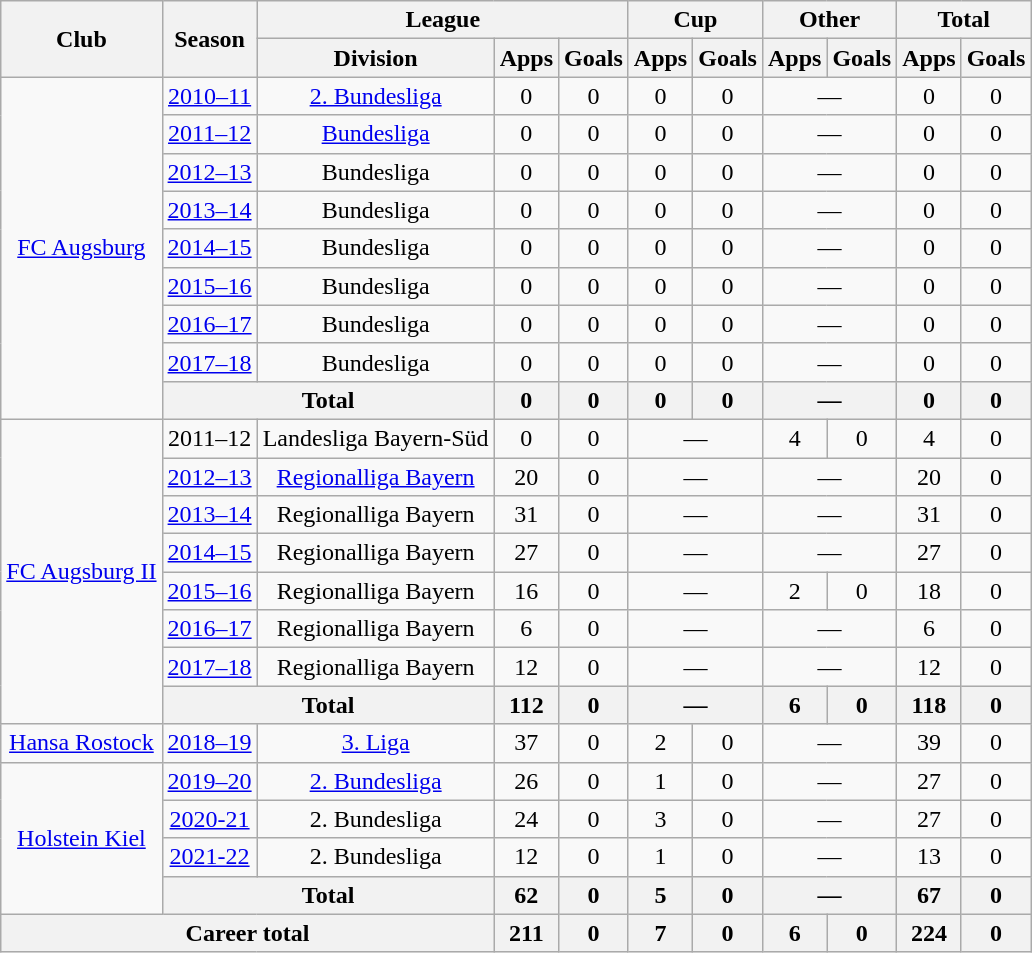<table class="wikitable" style="text-align:center">
<tr>
<th rowspan="2">Club</th>
<th rowspan="2">Season</th>
<th colspan="3">League</th>
<th colspan="2">Cup</th>
<th colspan="2">Other</th>
<th colspan="2">Total</th>
</tr>
<tr>
<th>Division</th>
<th>Apps</th>
<th>Goals</th>
<th>Apps</th>
<th>Goals</th>
<th>Apps</th>
<th>Goals</th>
<th>Apps</th>
<th>Goals</th>
</tr>
<tr>
<td rowspan="9"><a href='#'>FC Augsburg</a></td>
<td><a href='#'>2010–11</a></td>
<td><a href='#'>2. Bundesliga</a></td>
<td>0</td>
<td>0</td>
<td>0</td>
<td>0</td>
<td colspan="2">—</td>
<td>0</td>
<td>0</td>
</tr>
<tr>
<td><a href='#'>2011–12</a></td>
<td><a href='#'>Bundesliga</a></td>
<td>0</td>
<td>0</td>
<td>0</td>
<td>0</td>
<td colspan="2">—</td>
<td>0</td>
<td>0</td>
</tr>
<tr>
<td><a href='#'>2012–13</a></td>
<td>Bundesliga</td>
<td>0</td>
<td>0</td>
<td>0</td>
<td>0</td>
<td colspan="2">—</td>
<td>0</td>
<td>0</td>
</tr>
<tr>
<td><a href='#'>2013–14</a></td>
<td>Bundesliga</td>
<td>0</td>
<td>0</td>
<td>0</td>
<td>0</td>
<td colspan="2">—</td>
<td>0</td>
<td>0</td>
</tr>
<tr>
<td><a href='#'>2014–15</a></td>
<td>Bundesliga</td>
<td>0</td>
<td>0</td>
<td>0</td>
<td>0</td>
<td colspan="2">—</td>
<td>0</td>
<td>0</td>
</tr>
<tr>
<td><a href='#'>2015–16</a></td>
<td>Bundesliga</td>
<td>0</td>
<td>0</td>
<td>0</td>
<td>0</td>
<td colspan="2">—</td>
<td>0</td>
<td>0</td>
</tr>
<tr>
<td><a href='#'>2016–17</a></td>
<td>Bundesliga</td>
<td>0</td>
<td>0</td>
<td>0</td>
<td>0</td>
<td colspan="2">—</td>
<td>0</td>
<td>0</td>
</tr>
<tr>
<td><a href='#'>2017–18</a></td>
<td>Bundesliga</td>
<td>0</td>
<td>0</td>
<td>0</td>
<td>0</td>
<td colspan="2">—</td>
<td>0</td>
<td>0</td>
</tr>
<tr>
<th colspan="2">Total</th>
<th>0</th>
<th>0</th>
<th>0</th>
<th>0</th>
<th colspan="2">—</th>
<th>0</th>
<th>0</th>
</tr>
<tr>
<td rowspan="8"><a href='#'>FC Augsburg II</a></td>
<td>2011–12</td>
<td>Landesliga Bayern-Süd</td>
<td>0</td>
<td>0</td>
<td colspan="2">—</td>
<td>4</td>
<td>0</td>
<td>4</td>
<td>0</td>
</tr>
<tr>
<td><a href='#'>2012–13</a></td>
<td><a href='#'>Regionalliga Bayern</a></td>
<td>20</td>
<td>0</td>
<td colspan="2">—</td>
<td colspan="2">—</td>
<td>20</td>
<td>0</td>
</tr>
<tr>
<td><a href='#'>2013–14</a></td>
<td>Regionalliga Bayern</td>
<td>31</td>
<td>0</td>
<td colspan="2">—</td>
<td colspan="2">—</td>
<td>31</td>
<td>0</td>
</tr>
<tr>
<td><a href='#'>2014–15</a></td>
<td>Regionalliga Bayern</td>
<td>27</td>
<td>0</td>
<td colspan="2">—</td>
<td colspan="2">—</td>
<td>27</td>
<td>0</td>
</tr>
<tr>
<td><a href='#'>2015–16</a></td>
<td>Regionalliga Bayern</td>
<td>16</td>
<td>0</td>
<td colspan="2">—</td>
<td>2</td>
<td>0</td>
<td>18</td>
<td>0</td>
</tr>
<tr>
<td><a href='#'>2016–17</a></td>
<td>Regionalliga Bayern</td>
<td>6</td>
<td>0</td>
<td colspan="2">—</td>
<td colspan="2">—</td>
<td>6</td>
<td>0</td>
</tr>
<tr>
<td><a href='#'>2017–18</a></td>
<td>Regionalliga Bayern</td>
<td>12</td>
<td>0</td>
<td colspan="2">—</td>
<td colspan="2">—</td>
<td>12</td>
<td>0</td>
</tr>
<tr>
<th colspan="2">Total</th>
<th>112</th>
<th>0</th>
<th colspan="2">—</th>
<th>6</th>
<th>0</th>
<th>118</th>
<th>0</th>
</tr>
<tr>
<td><a href='#'>Hansa Rostock</a></td>
<td><a href='#'>2018–19</a></td>
<td><a href='#'>3. Liga</a></td>
<td>37</td>
<td>0</td>
<td>2</td>
<td>0</td>
<td colspan="2">—</td>
<td>39</td>
<td>0</td>
</tr>
<tr>
<td rowspan="4"><a href='#'>Holstein Kiel</a></td>
<td><a href='#'>2019–20</a></td>
<td><a href='#'>2. Bundesliga</a></td>
<td>26</td>
<td>0</td>
<td>1</td>
<td>0</td>
<td colspan="2">—</td>
<td>27</td>
<td>0</td>
</tr>
<tr>
<td><a href='#'>2020-21</a></td>
<td>2. Bundesliga</td>
<td>24</td>
<td>0</td>
<td>3</td>
<td>0</td>
<td colspan="2">—</td>
<td>27</td>
<td>0</td>
</tr>
<tr>
<td><a href='#'>2021-22</a></td>
<td>2. Bundesliga</td>
<td>12</td>
<td>0</td>
<td>1</td>
<td>0</td>
<td colspan="2">—</td>
<td>13</td>
<td>0</td>
</tr>
<tr>
<th colspan="2">Total</th>
<th>62</th>
<th>0</th>
<th>5</th>
<th>0</th>
<th colspan="2">—</th>
<th>67</th>
<th>0</th>
</tr>
<tr>
<th colspan="3">Career total</th>
<th>211</th>
<th>0</th>
<th>7</th>
<th>0</th>
<th>6</th>
<th>0</th>
<th>224</th>
<th>0</th>
</tr>
</table>
